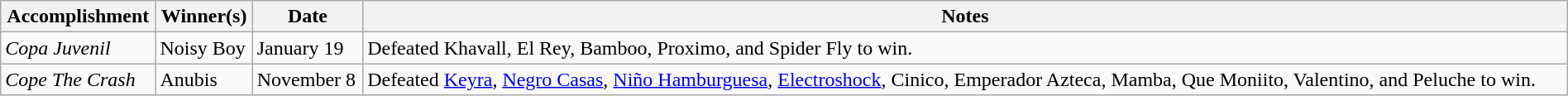<table class="wikitable" style="width:100%;">
<tr>
<th>Accomplishment</th>
<th>Winner(s)</th>
<th>Date</th>
<th>Notes</th>
</tr>
<tr>
<td><em>Copa Juvenil</em></td>
<td>Noisy Boy</td>
<td>January 19</td>
<td>Defeated Khavall, El Rey, Bamboo, Proximo, and Spider Fly to win.</td>
</tr>
<tr>
<td><em>Cope The Crash</em></td>
<td>Anubis</td>
<td>November 8</td>
<td>Defeated <a href='#'>Keyra</a>, <a href='#'>Negro Casas</a>, <a href='#'>Niño Hamburguesa</a>, <a href='#'>Electroshock</a>, Cinico, Emperador Azteca, Mamba, Que Moniito, Valentino, and Peluche to win.</td>
</tr>
</table>
